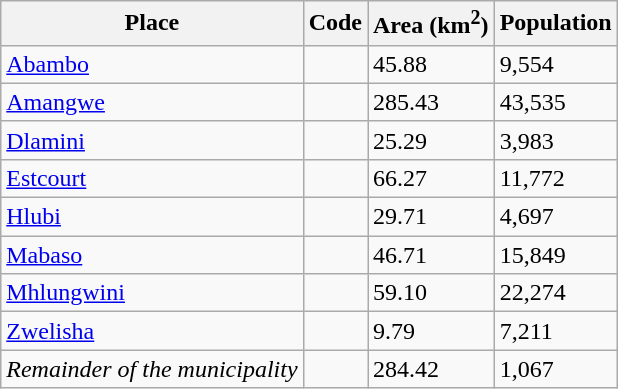<table class="wikitable sortable">
<tr>
<th>Place</th>
<th>Code</th>
<th>Area (km<sup>2</sup>)</th>
<th>Population</th>
</tr>
<tr>
<td><a href='#'>Abambo</a></td>
<td></td>
<td>45.88</td>
<td>9,554</td>
</tr>
<tr>
<td><a href='#'>Amangwe</a></td>
<td></td>
<td>285.43</td>
<td>43,535</td>
</tr>
<tr>
<td><a href='#'>Dlamini</a></td>
<td></td>
<td>25.29</td>
<td>3,983</td>
</tr>
<tr>
<td><a href='#'>Estcourt</a></td>
<td></td>
<td>66.27</td>
<td>11,772</td>
</tr>
<tr>
<td><a href='#'>Hlubi</a></td>
<td></td>
<td>29.71</td>
<td>4,697</td>
</tr>
<tr>
<td><a href='#'>Mabaso</a></td>
<td></td>
<td>46.71</td>
<td>15,849</td>
</tr>
<tr>
<td><a href='#'>Mhlungwini</a></td>
<td></td>
<td>59.10</td>
<td>22,274</td>
</tr>
<tr>
<td><a href='#'>Zwelisha</a></td>
<td></td>
<td>9.79</td>
<td>7,211</td>
</tr>
<tr>
<td><em>Remainder of the municipality</em></td>
<td></td>
<td>284.42</td>
<td>1,067</td>
</tr>
</table>
